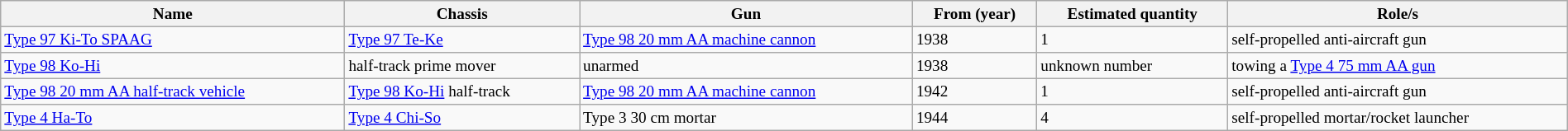<table class="wikitable sortable" style="margin:left; width:100%; font-size:80%; border-collapse:collapse;">
<tr>
<th>Name</th>
<th>Chassis</th>
<th>Gun</th>
<th>From (year)</th>
<th>Estimated quantity</th>
<th>Role/s</th>
</tr>
<tr>
<td><a href='#'>Type 97 Ki-To SPAAG</a></td>
<td><a href='#'>Type 97 Te-Ke</a></td>
<td><a href='#'>Type 98 20 mm AA machine cannon</a></td>
<td>1938</td>
<td>1</td>
<td>self-propelled anti-aircraft gun</td>
</tr>
<tr>
<td><a href='#'>Type 98 Ko-Hi</a></td>
<td>half-track prime mover</td>
<td>unarmed</td>
<td>1938</td>
<td>unknown number</td>
<td>towing a <a href='#'>Type 4 75 mm AA gun</a></td>
</tr>
<tr>
<td><a href='#'>Type 98 20 mm AA half-track vehicle</a></td>
<td><a href='#'>Type 98 Ko-Hi</a> half-track</td>
<td><a href='#'>Type 98 20 mm AA machine cannon</a></td>
<td>1942</td>
<td>1</td>
<td>self-propelled anti-aircraft gun</td>
</tr>
<tr>
<td><a href='#'>Type 4 Ha-To</a></td>
<td><a href='#'>Type 4 Chi-So</a></td>
<td>Type 3 30 cm mortar</td>
<td>1944</td>
<td>4</td>
<td>self-propelled mortar/rocket launcher</td>
</tr>
</table>
